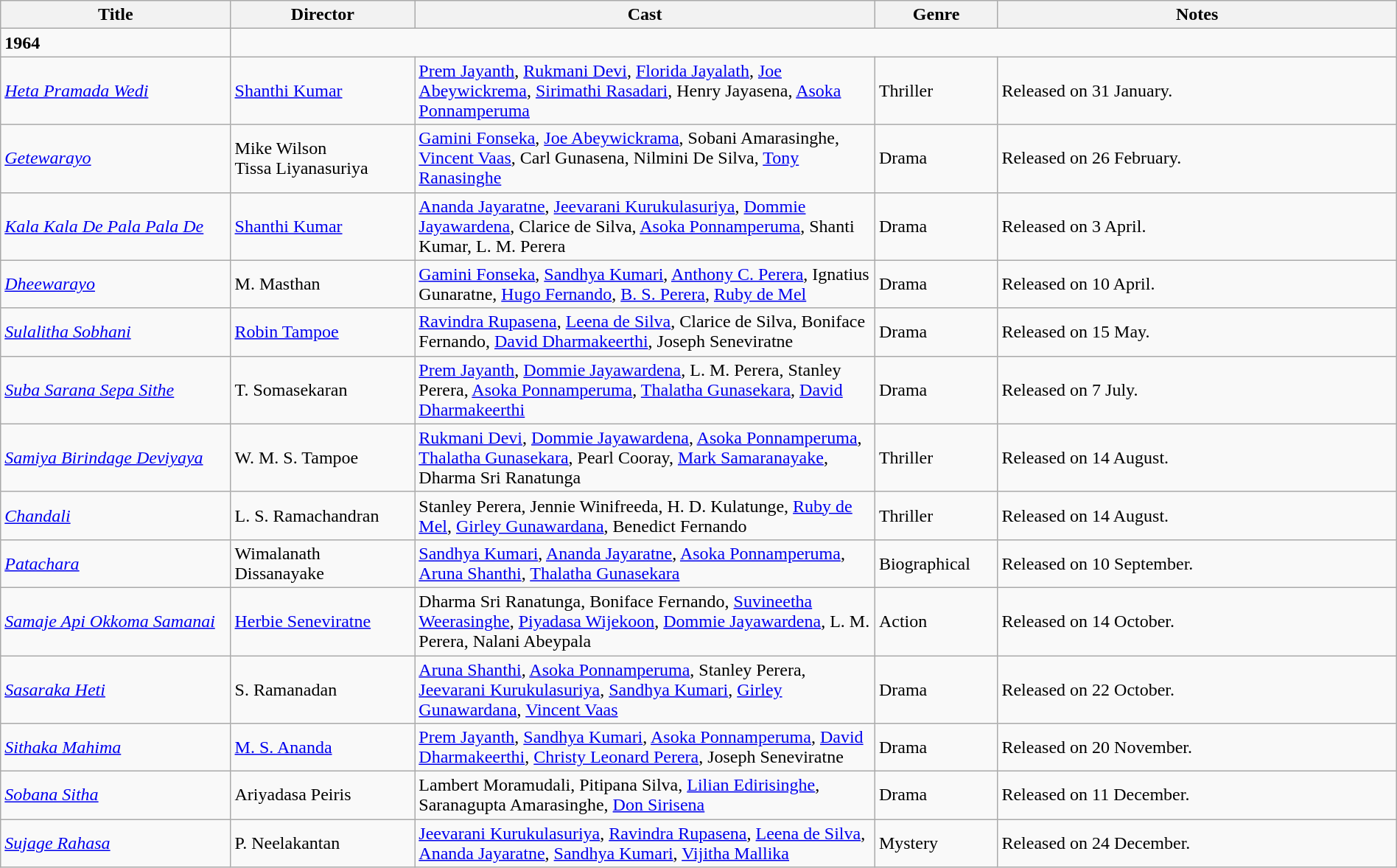<table class="wikitable" width="100%">
<tr>
<th width=15%>Title</th>
<th width=12%>Director</th>
<th width=30%>Cast</th>
<th width=8%>Genre</th>
<th width=26%>Notes</th>
</tr>
<tr>
<td><strong>1964</strong></td>
</tr>
<tr>
<td><em><a href='#'>Heta Pramada Wedi</a></em></td>
<td><a href='#'>Shanthi Kumar</a></td>
<td><a href='#'>Prem Jayanth</a>, <a href='#'>Rukmani Devi</a>, <a href='#'>Florida Jayalath</a>, <a href='#'>Joe Abeywickrema</a>, <a href='#'>Sirimathi Rasadari</a>, Henry Jayasena, <a href='#'>Asoka Ponnamperuma</a></td>
<td>Thriller</td>
<td>Released on 31 January.</td>
</tr>
<tr>
<td><em><a href='#'>Getewarayo</a></em></td>
<td>Mike Wilson <br>Tissa Liyanasuriya</td>
<td><a href='#'>Gamini Fonseka</a>, <a href='#'>Joe Abeywickrama</a>, Sobani Amarasinghe, <a href='#'>Vincent Vaas</a>, Carl Gunasena, Nilmini De Silva, <a href='#'>Tony Ranasinghe</a></td>
<td>Drama</td>
<td>Released on 26 February.</td>
</tr>
<tr>
<td><em><a href='#'>Kala Kala De Pala Pala De</a></em></td>
<td><a href='#'>Shanthi Kumar</a></td>
<td><a href='#'>Ananda Jayaratne</a>, <a href='#'>Jeevarani Kurukulasuriya</a>, <a href='#'>Dommie Jayawardena</a>, Clarice de Silva, <a href='#'>Asoka Ponnamperuma</a>, Shanti Kumar, L. M. Perera</td>
<td>Drama</td>
<td>Released on 3 April.</td>
</tr>
<tr>
<td><em><a href='#'>Dheewarayo</a></em></td>
<td>M. Masthan</td>
<td><a href='#'>Gamini Fonseka</a>, <a href='#'>Sandhya Kumari</a>, <a href='#'>Anthony C. Perera</a>, Ignatius Gunaratne, <a href='#'>Hugo Fernando</a>, <a href='#'>B. S. Perera</a>, <a href='#'>Ruby de Mel</a></td>
<td>Drama</td>
<td>Released on 10 April.</td>
</tr>
<tr>
<td><em><a href='#'>Sulalitha Sobhani</a></em></td>
<td><a href='#'>Robin Tampoe</a></td>
<td><a href='#'>Ravindra Rupasena</a>, <a href='#'>Leena de Silva</a>, Clarice de Silva, Boniface Fernando, <a href='#'>David Dharmakeerthi</a>, Joseph Seneviratne</td>
<td>Drama</td>
<td>Released on 15 May.</td>
</tr>
<tr>
<td><em><a href='#'>Suba Sarana Sepa Sithe</a></em></td>
<td>T. Somasekaran</td>
<td><a href='#'>Prem Jayanth</a>, <a href='#'>Dommie Jayawardena</a>, L. M. Perera, Stanley Perera, <a href='#'>Asoka Ponnamperuma</a>, <a href='#'>Thalatha Gunasekara</a>, <a href='#'>David Dharmakeerthi</a></td>
<td>Drama</td>
<td>Released on 7 July.</td>
</tr>
<tr>
<td><em><a href='#'>Samiya Birindage Deviyaya</a></em></td>
<td>W. M. S. Tampoe</td>
<td><a href='#'>Rukmani Devi</a>, <a href='#'>Dommie Jayawardena</a>, <a href='#'>Asoka Ponnamperuma</a>, <a href='#'>Thalatha Gunasekara</a>, Pearl Cooray, <a href='#'>Mark Samaranayake</a>, Dharma Sri Ranatunga</td>
<td>Thriller</td>
<td>Released on 14 August.</td>
</tr>
<tr>
<td><em><a href='#'>Chandali</a></em></td>
<td>L. S. Ramachandran</td>
<td>Stanley Perera, Jennie Winifreeda, H. D. Kulatunge, <a href='#'>Ruby de Mel</a>, <a href='#'>Girley Gunawardana</a>, Benedict Fernando</td>
<td>Thriller</td>
<td>Released on 14 August.</td>
</tr>
<tr>
<td><em><a href='#'>Patachara</a></em></td>
<td>Wimalanath Dissanayake</td>
<td><a href='#'>Sandhya Kumari</a>, <a href='#'>Ananda Jayaratne</a>, <a href='#'>Asoka Ponnamperuma</a>, <a href='#'>Aruna Shanthi</a>, <a href='#'>Thalatha Gunasekara</a></td>
<td>Biographical</td>
<td>Released on 10 September.</td>
</tr>
<tr>
<td><em><a href='#'>Samaje Api Okkoma Samanai</a></em></td>
<td><a href='#'>Herbie Seneviratne</a></td>
<td>Dharma Sri Ranatunga, Boniface Fernando, <a href='#'>Suvineetha Weerasinghe</a>, <a href='#'>Piyadasa Wijekoon</a>, <a href='#'>Dommie Jayawardena</a>, L. M. Perera, Nalani Abeypala</td>
<td>Action</td>
<td>Released on 14 October.</td>
</tr>
<tr>
<td><em><a href='#'>Sasaraka Heti</a></em></td>
<td>S. Ramanadan</td>
<td><a href='#'>Aruna Shanthi</a>, <a href='#'>Asoka Ponnamperuma</a>, Stanley Perera, <a href='#'>Jeevarani Kurukulasuriya</a>, <a href='#'>Sandhya Kumari</a>, <a href='#'>Girley Gunawardana</a>, <a href='#'>Vincent Vaas</a></td>
<td>Drama</td>
<td>Released on 22 October.</td>
</tr>
<tr>
<td><em><a href='#'>Sithaka Mahima</a></em></td>
<td><a href='#'>M. S. Ananda</a></td>
<td><a href='#'>Prem Jayanth</a>, <a href='#'>Sandhya Kumari</a>, <a href='#'>Asoka Ponnamperuma</a>, <a href='#'>David Dharmakeerthi</a>, <a href='#'>Christy Leonard Perera</a>, Joseph Seneviratne</td>
<td>Drama</td>
<td>Released on 20 November.</td>
</tr>
<tr>
<td><em><a href='#'>Sobana Sitha</a></em></td>
<td>Ariyadasa Peiris</td>
<td>Lambert Moramudali, Pitipana Silva, <a href='#'>Lilian Edirisinghe</a>, Saranagupta Amarasinghe, <a href='#'>Don Sirisena</a></td>
<td>Drama</td>
<td>Released on 11 December.</td>
</tr>
<tr>
<td><em><a href='#'>Sujage Rahasa</a></em></td>
<td>P. Neelakantan</td>
<td><a href='#'>Jeevarani Kurukulasuriya</a>, <a href='#'>Ravindra Rupasena</a>, <a href='#'>Leena de Silva</a>, <a href='#'>Ananda Jayaratne</a>, <a href='#'>Sandhya Kumari</a>, <a href='#'>Vijitha Mallika</a></td>
<td>Mystery</td>
<td>Released on 24 December.</td>
</tr>
</table>
